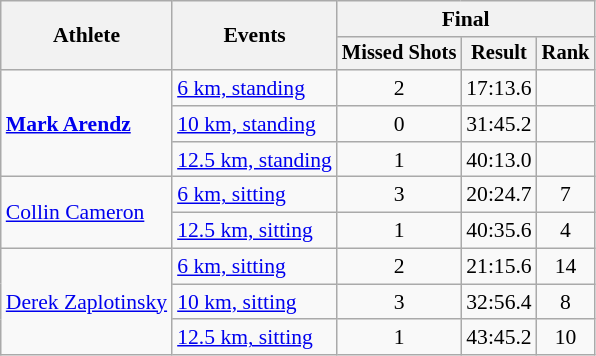<table class="wikitable" style="font-size:90%">
<tr>
<th rowspan="2">Athlete</th>
<th rowspan="2">Events</th>
<th colspan="5">Final</th>
</tr>
<tr style="font-size:95%">
<th>Missed Shots</th>
<th>Result</th>
<th>Rank</th>
</tr>
<tr align=center>
<td style="text-align:left;" rowspan="3"><strong><a href='#'>Mark Arendz</a></strong></td>
<td align=left><a href='#'>6 km, standing</a></td>
<td>2</td>
<td>17:13.6</td>
<td></td>
</tr>
<tr align=center>
<td align=left><a href='#'>10 km, standing</a></td>
<td>0</td>
<td>31:45.2</td>
<td></td>
</tr>
<tr align=center>
<td align=left><a href='#'>12.5 km, standing</a></td>
<td>1</td>
<td>40:13.0</td>
<td></td>
</tr>
<tr align=center>
<td style="text-align:left;" rowspan="2"><a href='#'>Collin Cameron</a></td>
<td align=left><a href='#'>6 km, sitting</a></td>
<td>3</td>
<td>20:24.7</td>
<td>7</td>
</tr>
<tr align=center>
<td align=left><a href='#'>12.5 km, sitting</a></td>
<td>1</td>
<td>40:35.6</td>
<td>4</td>
</tr>
<tr align=center>
<td style="text-align:left;" rowspan="3"><a href='#'>Derek Zaplotinsky</a></td>
<td align=left><a href='#'>6 km, sitting</a></td>
<td>2</td>
<td>21:15.6</td>
<td>14</td>
</tr>
<tr align=center>
<td align=left><a href='#'>10 km, sitting</a></td>
<td>3</td>
<td>32:56.4</td>
<td>8</td>
</tr>
<tr align=center>
<td align=left><a href='#'>12.5 km, sitting</a></td>
<td>1</td>
<td>43:45.2</td>
<td>10</td>
</tr>
</table>
